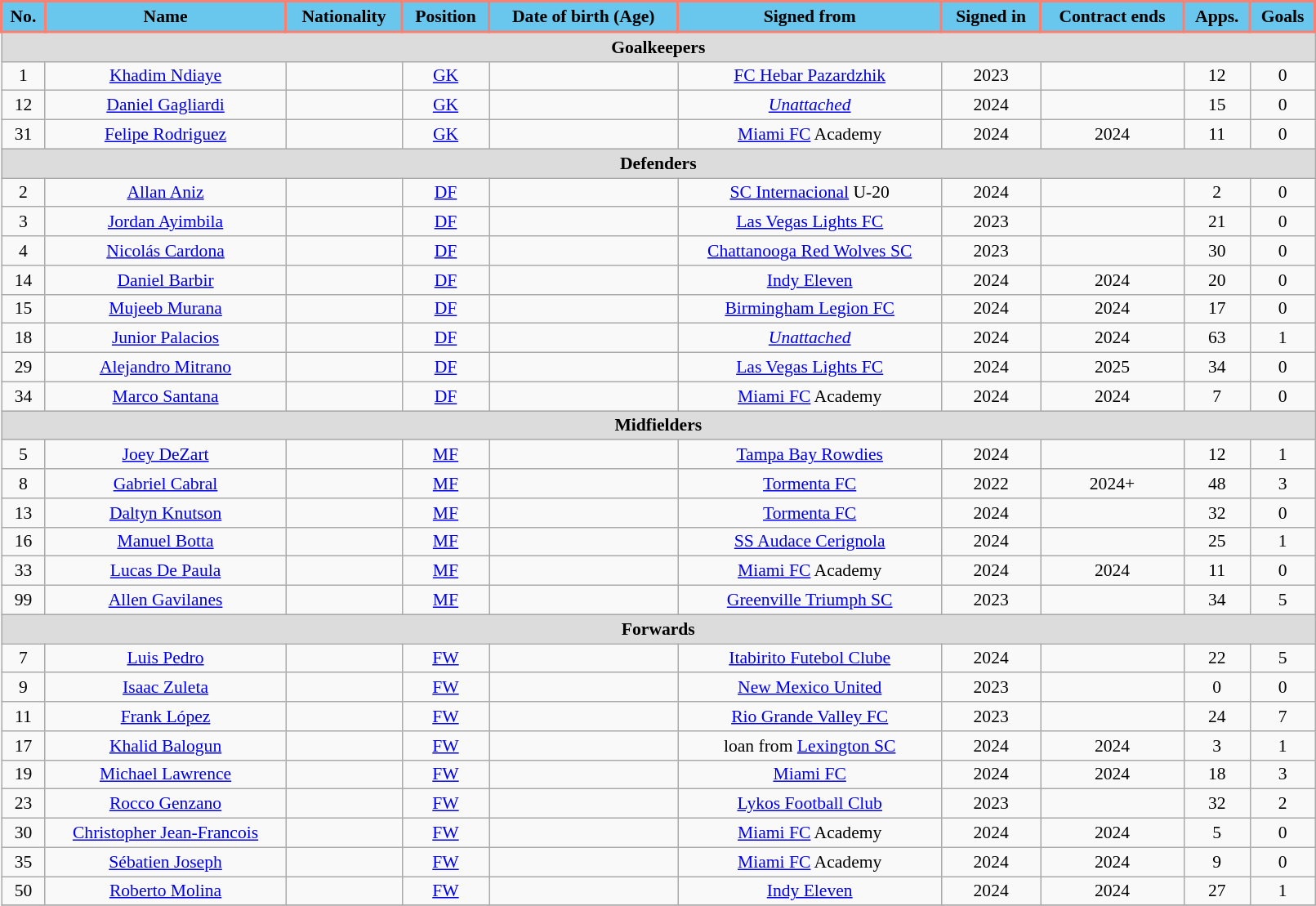<table class="wikitable"  style="text-align:center; font-size:90%; width:85%;">
<tr>
<th style="background:#69C7ED; border:salmon 2px solid;">No.</th>
<th style="background:#69C7ED; border:salmon 2px solid;">Name</th>
<th style="background:#69C7ED; border:salmon 2px solid;">Nationality</th>
<th style="background:#69C7ED; border:salmon 2px solid;">Position</th>
<th style="background:#69C7ED; border:salmon 2px solid;">Date of birth (Age)</th>
<th style="background:#69C7ED; border:salmon 2px solid;">Signed from</th>
<th style="background:#69C7ED; border:salmon 2px solid;">Signed in</th>
<th style="background:#69C7ED; border:salmon 2px solid;">Contract ends</th>
<th style="background:#69C7ED; border:salmon 2px solid;">Apps.</th>
<th style="background:#69C7ED; border:salmon 2px solid;">Goals</th>
</tr>
<tr>
<th colspan="11"  style="background:#dcdcdc; text-align:center;">Goalkeepers</th>
</tr>
<tr>
<td>1</td>
<td><a href='#'>Khadim Ndiaye</a></td>
<td></td>
<td><a href='#'>GK</a></td>
<td></td>
<td> <a href='#'>FC Hebar Pazardzhik</a></td>
<td>2023</td>
<td></td>
<td>12</td>
<td>0</td>
</tr>
<tr>
<td>12</td>
<td><a href='#'>Daniel Gagliardi</a></td>
<td></td>
<td><a href='#'>GK</a></td>
<td></td>
<td><em><a href='#'>Unattached</a></em></td>
<td>2024</td>
<td></td>
<td>15</td>
<td>0</td>
</tr>
<tr>
<td>31</td>
<td><a href='#'>Felipe Rodriguez</a></td>
<td></td>
<td><a href='#'>GK</a></td>
<td></td>
<td><a href='#'>Miami FC</a> Academy</td>
<td>2024</td>
<td>2024</td>
<td>11</td>
<td>0</td>
</tr>
<tr>
<th colspan="11"  style="background:#dcdcdc; text-align:center;">Defenders</th>
</tr>
<tr>
<td>2</td>
<td><a href='#'>Allan Aniz</a></td>
<td></td>
<td><a href='#'>DF</a></td>
<td></td>
<td> <a href='#'>SC Internacional</a> U-20</td>
<td>2024</td>
<td></td>
<td>2</td>
<td>0</td>
</tr>
<tr>
<td>3</td>
<td><a href='#'>Jordan Ayimbila</a></td>
<td></td>
<td><a href='#'>DF</a></td>
<td></td>
<td><a href='#'>Las Vegas Lights FC</a></td>
<td>2023</td>
<td></td>
<td>21</td>
<td>0</td>
</tr>
<tr>
<td>4</td>
<td><a href='#'>Nicolás Cardona</a></td>
<td></td>
<td><a href='#'>DF</a></td>
<td></td>
<td><a href='#'>Chattanooga Red Wolves SC</a></td>
<td>2023</td>
<td></td>
<td>30</td>
<td>0</td>
</tr>
<tr>
<td>14</td>
<td><a href='#'>Daniel Barbir</a></td>
<td></td>
<td><a href='#'>DF</a></td>
<td></td>
<td><a href='#'>Indy Eleven</a></td>
<td>2024</td>
<td>2024</td>
<td>20</td>
<td>0</td>
</tr>
<tr>
<td>15</td>
<td><a href='#'>Mujeeb Murana</a></td>
<td></td>
<td><a href='#'>DF</a></td>
<td></td>
<td><a href='#'>Birmingham Legion FC</a></td>
<td>2024</td>
<td>2024</td>
<td>17</td>
<td>0</td>
</tr>
<tr>
<td>18</td>
<td><a href='#'>Junior Palacios</a></td>
<td></td>
<td><a href='#'>DF</a></td>
<td></td>
<td><em><a href='#'>Unattached</a></em></td>
<td>2024</td>
<td>2024</td>
<td>63</td>
<td>1</td>
</tr>
<tr>
<td>29</td>
<td><a href='#'>Alejandro Mitrano</a></td>
<td></td>
<td><a href='#'>DF</a></td>
<td></td>
<td><a href='#'>Las Vegas Lights FC</a></td>
<td>2024</td>
<td>2025</td>
<td>34</td>
<td>0</td>
</tr>
<tr>
<td>34</td>
<td><a href='#'>Marco Santana</a></td>
<td></td>
<td><a href='#'>DF</a></td>
<td></td>
<td><a href='#'>Miami FC</a> Academy</td>
<td>2024</td>
<td>2024</td>
<td>7</td>
<td>0</td>
</tr>
<tr>
<th colspan="11"  style="background:#dcdcdc; text-align:center;">Midfielders</th>
</tr>
<tr>
<td>5</td>
<td><a href='#'>Joey DeZart</a></td>
<td></td>
<td><a href='#'>MF</a></td>
<td></td>
<td><a href='#'>Tampa Bay Rowdies</a></td>
<td>2024</td>
<td></td>
<td>12</td>
<td>1</td>
</tr>
<tr>
<td>8</td>
<td><a href='#'>Gabriel Cabral</a></td>
<td></td>
<td><a href='#'>MF</a></td>
<td></td>
<td><a href='#'>Tormenta FC</a></td>
<td>2022</td>
<td>2024+</td>
<td>48</td>
<td>3</td>
</tr>
<tr>
<td>13</td>
<td><a href='#'>Daltyn Knutson</a></td>
<td></td>
<td><a href='#'>MF</a></td>
<td></td>
<td><a href='#'>Tormenta FC</a></td>
<td>2024</td>
<td></td>
<td>32</td>
<td>0</td>
</tr>
<tr>
<td>16</td>
<td><a href='#'>Manuel Botta</a></td>
<td></td>
<td><a href='#'>MF</a></td>
<td></td>
<td> <a href='#'>SS Audace Cerignola</a></td>
<td>2024</td>
<td></td>
<td>25</td>
<td>1</td>
</tr>
<tr>
<td>33</td>
<td><a href='#'>Lucas De Paula</a></td>
<td></td>
<td><a href='#'>MF</a></td>
<td></td>
<td><a href='#'>Miami FC</a> Academy</td>
<td>2024</td>
<td>2024</td>
<td>11</td>
<td>0</td>
</tr>
<tr>
<td>99</td>
<td><a href='#'>Allen Gavilanes</a></td>
<td></td>
<td><a href='#'>MF</a></td>
<td></td>
<td><a href='#'>Greenville Triumph SC</a></td>
<td>2023</td>
<td></td>
<td>34</td>
<td>5</td>
</tr>
<tr>
<th colspan="11"  style="background:#dcdcdc; text-align:center;">Forwards</th>
</tr>
<tr>
<td>7</td>
<td><a href='#'>Luis Pedro</a></td>
<td></td>
<td><a href='#'>FW</a></td>
<td></td>
<td> <a href='#'>Itabirito Futebol Clube</a></td>
<td>2024</td>
<td></td>
<td>22</td>
<td>5</td>
</tr>
<tr>
<td>9</td>
<td><a href='#'>Isaac Zuleta</a></td>
<td></td>
<td><a href='#'>FW</a></td>
<td></td>
<td><a href='#'>New Mexico United</a></td>
<td>2023</td>
<td></td>
<td>0</td>
<td>0</td>
</tr>
<tr>
<td>11</td>
<td><a href='#'>Frank López</a></td>
<td></td>
<td><a href='#'>FW</a></td>
<td></td>
<td><a href='#'>Rio Grande Valley FC</a></td>
<td>2023</td>
<td></td>
<td>24</td>
<td>7</td>
</tr>
<tr>
<td>17</td>
<td><a href='#'>Khalid Balogun</a></td>
<td></td>
<td><a href='#'>FW</a></td>
<td></td>
<td>loan from <a href='#'>Lexington SC</a></td>
<td>2024</td>
<td>2024</td>
<td>3</td>
<td>1</td>
</tr>
<tr>
<td>19</td>
<td><a href='#'>Michael Lawrence</a></td>
<td></td>
<td><a href='#'>FW</a></td>
<td></td>
<td><a href='#'>Miami FC</a></td>
<td>2024</td>
<td>2024</td>
<td>18</td>
<td>3</td>
</tr>
<tr>
<td>23</td>
<td><a href='#'>Rocco Genzano</a></td>
<td></td>
<td><a href='#'>FW</a></td>
<td></td>
<td> <a href='#'>Lykos Football Club</a></td>
<td>2023</td>
<td></td>
<td>32</td>
<td>2</td>
</tr>
<tr>
<td>30</td>
<td><a href='#'>Christopher Jean-Francois</a></td>
<td></td>
<td><a href='#'>FW</a></td>
<td></td>
<td><a href='#'>Miami FC</a> Academy</td>
<td>2024</td>
<td>2024</td>
<td>5</td>
<td>0</td>
</tr>
<tr>
<td>35</td>
<td><a href='#'>Sébatien Joseph</a></td>
<td></td>
<td><a href='#'>FW</a></td>
<td></td>
<td><a href='#'>Miami FC</a> Academy</td>
<td>2024</td>
<td>2024</td>
<td>9</td>
<td>0</td>
</tr>
<tr>
<td>50</td>
<td><a href='#'>Roberto Molina</a></td>
<td></td>
<td><a href='#'>FW</a></td>
<td></td>
<td><a href='#'>Indy Eleven</a></td>
<td>2024</td>
<td>2024</td>
<td>27</td>
<td>1</td>
</tr>
<tr>
</tr>
</table>
